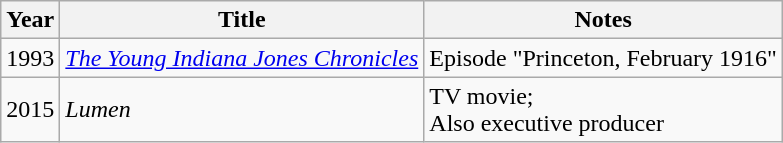<table class="wikitable">
<tr>
<th>Year</th>
<th>Title</th>
<th>Notes</th>
</tr>
<tr>
<td>1993</td>
<td><em><a href='#'>The Young Indiana Jones Chronicles</a></em></td>
<td>Episode "Princeton, February 1916"</td>
</tr>
<tr>
<td>2015</td>
<td><em>Lumen</em></td>
<td>TV movie;<br>Also executive producer</td>
</tr>
</table>
